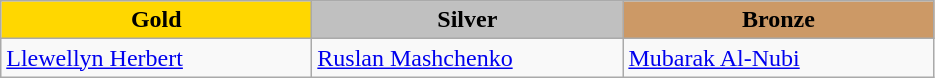<table class="wikitable" style="text-align:left">
<tr align="center">
<td width=200 bgcolor=gold><strong>Gold</strong></td>
<td width=200 bgcolor=silver><strong>Silver</strong></td>
<td width=200 bgcolor=CC9966><strong>Bronze</strong></td>
</tr>
<tr>
<td><a href='#'>Llewellyn Herbert</a><br><em></em></td>
<td><a href='#'>Ruslan Mashchenko</a><br><em></em></td>
<td><a href='#'>Mubarak Al-Nubi</a><br><em></em></td>
</tr>
</table>
